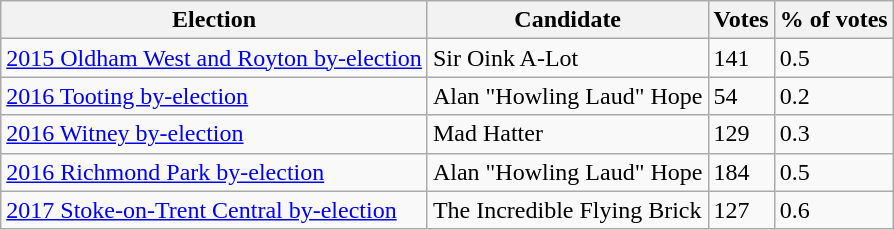<table class="wikitable">
<tr>
<th>Election</th>
<th>Candidate</th>
<th>Votes</th>
<th>% of votes</th>
</tr>
<tr>
<td><a href='#'>2015 Oldham West and Royton by-election</a></td>
<td>Sir Oink A-Lot</td>
<td>141</td>
<td>0.5</td>
</tr>
<tr>
<td><a href='#'>2016 Tooting by-election</a></td>
<td>Alan "Howling Laud" Hope</td>
<td>54</td>
<td>0.2</td>
</tr>
<tr>
<td><a href='#'>2016 Witney by-election</a></td>
<td>Mad Hatter</td>
<td>129</td>
<td>0.3</td>
</tr>
<tr>
<td><a href='#'>2016 Richmond Park by-election</a></td>
<td>Alan "Howling Laud" Hope</td>
<td>184</td>
<td>0.5</td>
</tr>
<tr>
<td><a href='#'>2017 Stoke-on-Trent Central by-election</a></td>
<td>The Incredible Flying Brick</td>
<td>127</td>
<td>0.6</td>
</tr>
</table>
